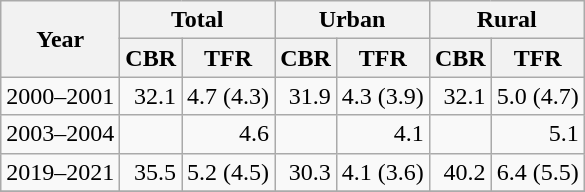<table class="wikitable">
<tr>
<th rowspan=2>Year</th>
<th colspan=2>Total</th>
<th colspan=2>Urban</th>
<th colspan=2>Rural</th>
</tr>
<tr>
<th>CBR</th>
<th>TFR</th>
<th>CBR</th>
<th>TFR</th>
<th>CBR</th>
<th>TFR</th>
</tr>
<tr>
<td>2000–2001</td>
<td style="text-align:right;">32.1</td>
<td style="text-align:right;">4.7 (4.3)</td>
<td style="text-align:right;">31.9</td>
<td style="text-align:right;">4.3 (3.9)</td>
<td style="text-align:right;">32.1</td>
<td style="text-align:right;">5.0 (4.7)</td>
</tr>
<tr>
<td>2003–2004</td>
<td style="text-align:right;"></td>
<td style="text-align:right;">4.6</td>
<td style="text-align:right;"></td>
<td style="text-align:right;">4.1</td>
<td style="text-align:right;"></td>
<td style="text-align:right;">5.1</td>
</tr>
<tr>
<td>2019–2021</td>
<td style="text-align:right;">35.5</td>
<td style="text-align:right;">5.2 (4.5)</td>
<td style="text-align:right;">30.3</td>
<td style="text-align:right;">4.1 (3.6)</td>
<td style="text-align:right;">40.2</td>
<td style="text-align:right;">6.4 (5.5)</td>
</tr>
<tr>
</tr>
</table>
